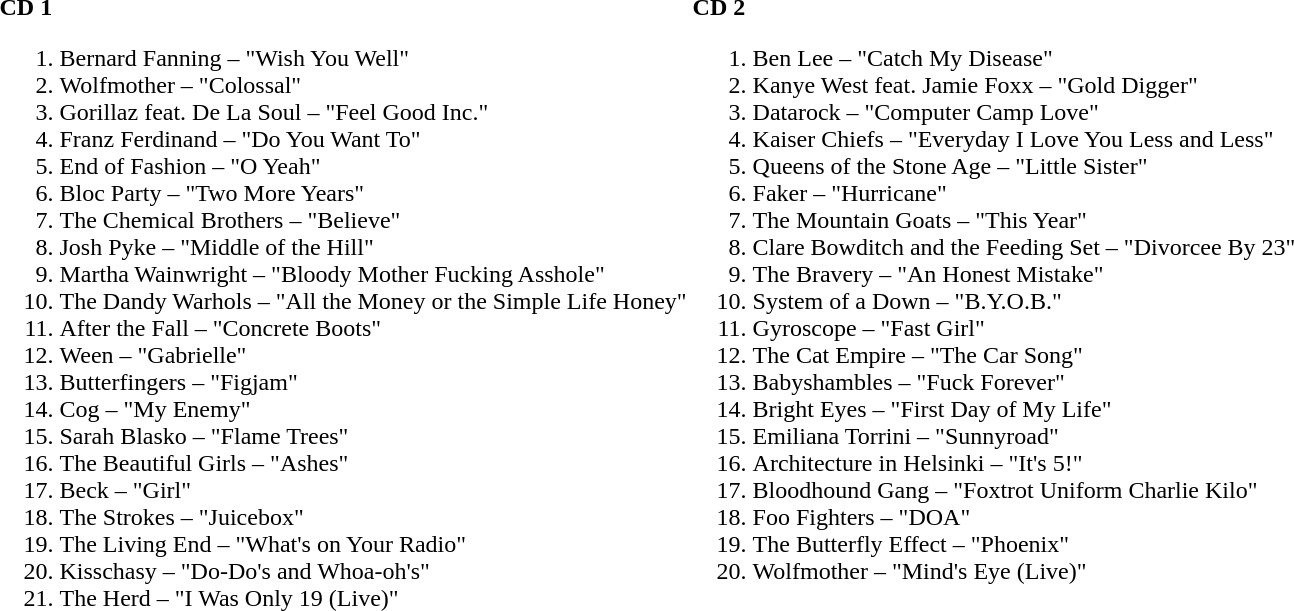<table>
<tr valign=top>
<td><strong>CD 1</strong><br><ol><li>Bernard Fanning – "Wish You Well"</li><li>Wolfmother – "Colossal"</li><li>Gorillaz feat. De La Soul – "Feel Good Inc."</li><li>Franz Ferdinand – "Do You Want To"</li><li>End of Fashion – "O Yeah"</li><li>Bloc Party – "Two More Years"</li><li>The Chemical Brothers – "Believe"</li><li>Josh Pyke – "Middle of the Hill"</li><li>Martha Wainwright – "Bloody Mother Fucking Asshole"</li><li>The Dandy Warhols – "All the Money or the Simple Life Honey"</li><li>After the Fall – "Concrete Boots"</li><li>Ween – "Gabrielle"</li><li>Butterfingers – "Figjam"</li><li>Cog – "My Enemy"</li><li>Sarah Blasko – "Flame Trees"</li><li>The Beautiful Girls – "Ashes"</li><li>Beck – "Girl"</li><li>The Strokes – "Juicebox"</li><li>The Living End – "What's on Your Radio"</li><li>Kisschasy – "Do-Do's and Whoa-oh's"</li><li>The Herd – "I Was Only 19 (Live)"</li></ol></td>
<td><strong>CD 2</strong><br><ol><li>Ben Lee – "Catch My Disease"</li><li>Kanye West feat. Jamie Foxx – "Gold Digger"</li><li>Datarock – "Computer Camp Love"</li><li>Kaiser Chiefs – "Everyday I Love You Less and Less"</li><li>Queens of the Stone Age – "Little Sister"</li><li>Faker – "Hurricane"</li><li>The Mountain Goats – "This Year"</li><li>Clare Bowditch and the Feeding Set – "Divorcee By 23"</li><li>The Bravery – "An Honest Mistake"</li><li>System of a Down – "B.Y.O.B."</li><li>Gyroscope – "Fast Girl"</li><li>The Cat Empire – "The Car Song"</li><li>Babyshambles – "Fuck Forever"</li><li>Bright Eyes – "First Day of My Life"</li><li>Emiliana Torrini – "Sunnyroad"</li><li>Architecture in Helsinki – "It's 5!"</li><li>Bloodhound Gang – "Foxtrot Uniform Charlie Kilo"</li><li>Foo Fighters – "DOA"</li><li>The Butterfly Effect – "Phoenix"</li><li>Wolfmother – "Mind's Eye (Live)"</li></ol></td>
</tr>
</table>
